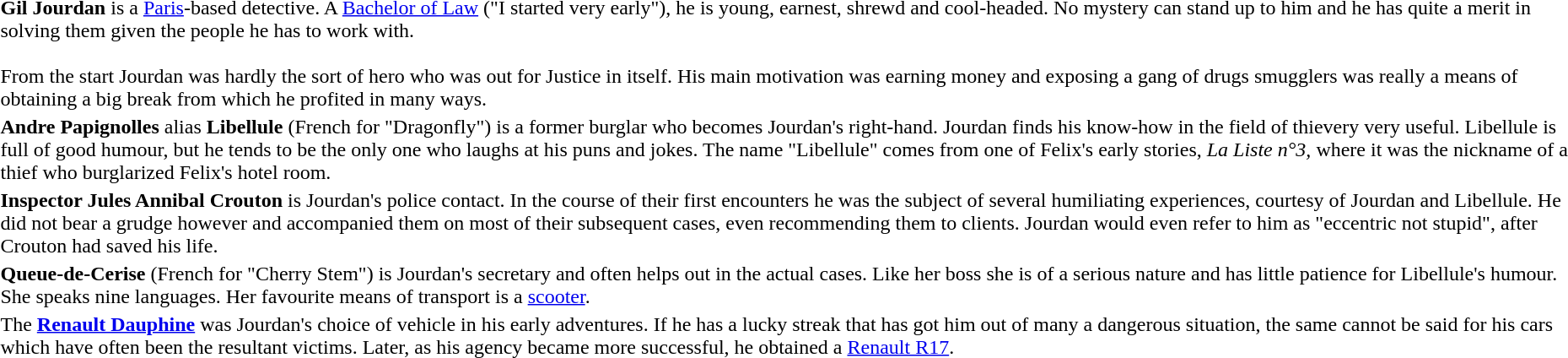<table border=0>
<tr>
<td></td>
<td><strong>Gil Jourdan</strong> is a <a href='#'>Paris</a>-based detective. A <a href='#'>Bachelor of Law</a> ("I started very early"), he is young, earnest, shrewd and cool-headed. No mystery can stand up to him and he has quite a merit in solving them given the people he has to work with.<br><br>From the start Jourdan was hardly the sort of hero who was out for Justice in itself. His main motivation was earning money and exposing a gang of drugs smugglers was really a means of obtaining a big break from which he profited in many ways.</td>
</tr>
<tr --->
<td></td>
<td><strong>Andre Papignolles</strong> alias <strong>Libellule</strong> (French for "Dragonfly") is a former burglar who becomes Jourdan's right-hand. Jourdan finds his know-how in the field of thievery very useful. Libellule is full of good humour, but he tends to be the only one who laughs at his puns and jokes. The name "Libellule" comes from one of Felix's early stories, <em>La Liste n°3,</em> where it was the nickname of a thief who burglarized Felix's hotel room.</td>
</tr>
<tr --->
<td></td>
<td><strong>Inspector Jules Annibal Crouton</strong> is Jourdan's police contact. In the course of their first encounters he was the subject of several humiliating experiences, courtesy of Jourdan and Libellule. He did not bear a grudge however and accompanied them on most of their subsequent cases, even recommending them to clients. Jourdan would even refer to him as "eccentric not stupid", after Crouton had saved his life.</td>
</tr>
<tr --->
<td></td>
<td><strong>Queue-de-Cerise</strong> (French for "Cherry Stem") is Jourdan's secretary and often helps out in the actual cases. Like her boss she is of a serious nature and has little patience for Libellule's humour. She speaks nine languages. Her favourite means of transport is a <a href='#'>scooter</a>.</td>
</tr>
<tr --->
<td></td>
<td>The <strong><a href='#'>Renault Dauphine</a></strong> was Jourdan's choice of vehicle in his early adventures. If he has a lucky streak that has got him out of many a dangerous situation, the same cannot be said for his cars which have often been the resultant victims. Later, as his agency became more successful, he obtained a <a href='#'>Renault R17</a>.</td>
</tr>
</table>
